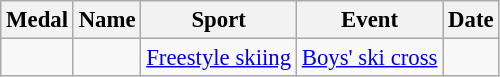<table class="wikitable sortable" style="font-size: 95%">
<tr>
<th>Medal</th>
<th>Name</th>
<th>Sport</th>
<th>Event</th>
<th>Date</th>
</tr>
<tr>
<td></td>
<td></td>
<td><a href='#'>Freestyle skiing</a></td>
<td><a href='#'>Boys' ski cross</a></td>
<td></td>
</tr>
</table>
